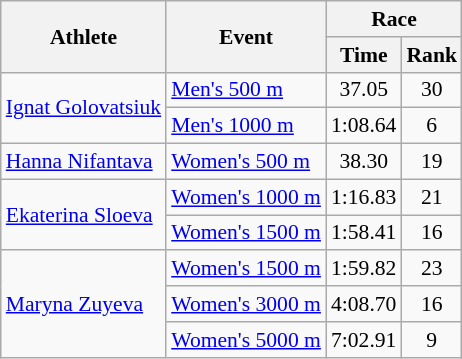<table class=wikitable style=font-size:90%;text-align:center>
<tr>
<th rowspan=2>Athlete</th>
<th rowspan=2>Event</th>
<th colspan="2">Race</th>
</tr>
<tr>
<th>Time</th>
<th>Rank</th>
</tr>
<tr>
<td align=left rowspan=2><a href='#'>Ignat Golovatsiuk</a></td>
<td align=left><a href='#'>Men's 500 m</a></td>
<td>37.05</td>
<td>30</td>
</tr>
<tr>
<td align=left><a href='#'>Men's 1000 m</a></td>
<td>1:08.64</td>
<td>6</td>
</tr>
<tr>
<td align=left><a href='#'>Hanna Nifantava</a></td>
<td align=left><a href='#'>Women's 500 m</a></td>
<td>38.30</td>
<td>19</td>
</tr>
<tr>
<td align=left rowspan=2><a href='#'>Ekaterina Sloeva</a></td>
<td align=left><a href='#'>Women's 1000 m</a></td>
<td>1:16.83</td>
<td>21</td>
</tr>
<tr>
<td align=left><a href='#'>Women's 1500 m</a></td>
<td>1:58.41</td>
<td>16</td>
</tr>
<tr>
<td align=left rowspan=3><a href='#'>Maryna Zuyeva</a></td>
<td align=left><a href='#'>Women's 1500 m</a></td>
<td>1:59.82</td>
<td>23</td>
</tr>
<tr>
<td align=left><a href='#'>Women's 3000 m</a></td>
<td>4:08.70</td>
<td>16</td>
</tr>
<tr>
<td align=left><a href='#'>Women's 5000 m</a></td>
<td>7:02.91</td>
<td>9</td>
</tr>
</table>
